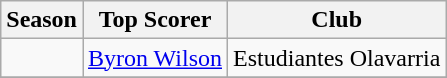<table class="wikitable sortable">
<tr>
<th>Season</th>
<th>Top Scorer</th>
<th>Club</th>
</tr>
<tr>
<td></td>
<td> <a href='#'>Byron Wilson</a></td>
<td> Estudiantes Olavarria</td>
</tr>
<tr>
</tr>
</table>
